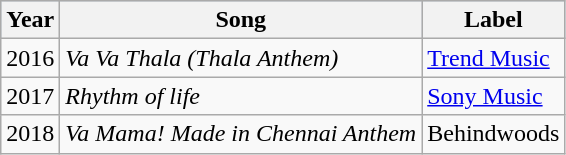<table class="wikitable sortable">
<tr style="text-align:center; background:LightSteelBlue; width:60%;">
<th>Year</th>
<th>Song</th>
<th>Label</th>
</tr>
<tr>
<td rowspan="1">2016</td>
<td><em>Va Va Thala (Thala Anthem)</em></td>
<td><a href='#'>Trend Music</a></td>
</tr>
<tr>
<td rowspan="1">2017</td>
<td><em>Rhythm of life</em></td>
<td><a href='#'>Sony Music</a></td>
</tr>
<tr>
<td rowspan="1">2018</td>
<td><em>Va Mama! Made in Chennai Anthem</em></td>
<td>Behindwoods</td>
</tr>
</table>
